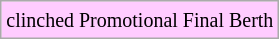<table class="wikitable">
<tr>
<td style="background-color: #ffccff;"><small>clinched Promotional Final Berth</small></td>
</tr>
</table>
